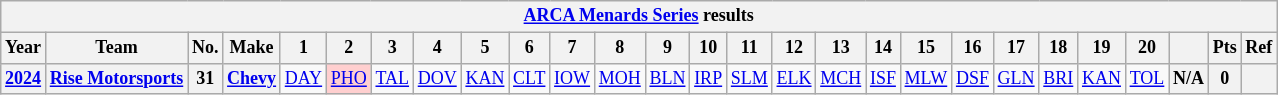<table class="wikitable" style="text-align:center; font-size:75%">
<tr>
<th colspan=27><a href='#'>ARCA Menards Series</a> results</th>
</tr>
<tr>
<th>Year</th>
<th>Team</th>
<th>No.</th>
<th>Make</th>
<th>1</th>
<th>2</th>
<th>3</th>
<th>4</th>
<th>5</th>
<th>6</th>
<th>7</th>
<th>8</th>
<th>9</th>
<th>10</th>
<th>11</th>
<th>12</th>
<th>13</th>
<th>14</th>
<th>15</th>
<th>16</th>
<th>17</th>
<th>18</th>
<th>19</th>
<th>20</th>
<th></th>
<th>Pts</th>
<th>Ref</th>
</tr>
<tr>
<th><a href='#'>2024</a></th>
<th><a href='#'>Rise Motorsports</a></th>
<th>31</th>
<th><a href='#'>Chevy</a></th>
<td><a href='#'>DAY</a></td>
<td style="background:#FFCFCF;"><a href='#'>PHO</a><br></td>
<td><a href='#'>TAL</a></td>
<td><a href='#'>DOV</a></td>
<td><a href='#'>KAN</a></td>
<td><a href='#'>CLT</a></td>
<td><a href='#'>IOW</a></td>
<td><a href='#'>MOH</a></td>
<td><a href='#'>BLN</a></td>
<td><a href='#'>IRP</a></td>
<td><a href='#'>SLM</a></td>
<td><a href='#'>ELK</a></td>
<td><a href='#'>MCH</a></td>
<td><a href='#'>ISF</a></td>
<td><a href='#'>MLW</a></td>
<td><a href='#'>DSF</a></td>
<td><a href='#'>GLN</a></td>
<td><a href='#'>BRI</a></td>
<td><a href='#'>KAN</a></td>
<td><a href='#'>TOL</a></td>
<th>N/A</th>
<th>0</th>
<th></th>
</tr>
</table>
